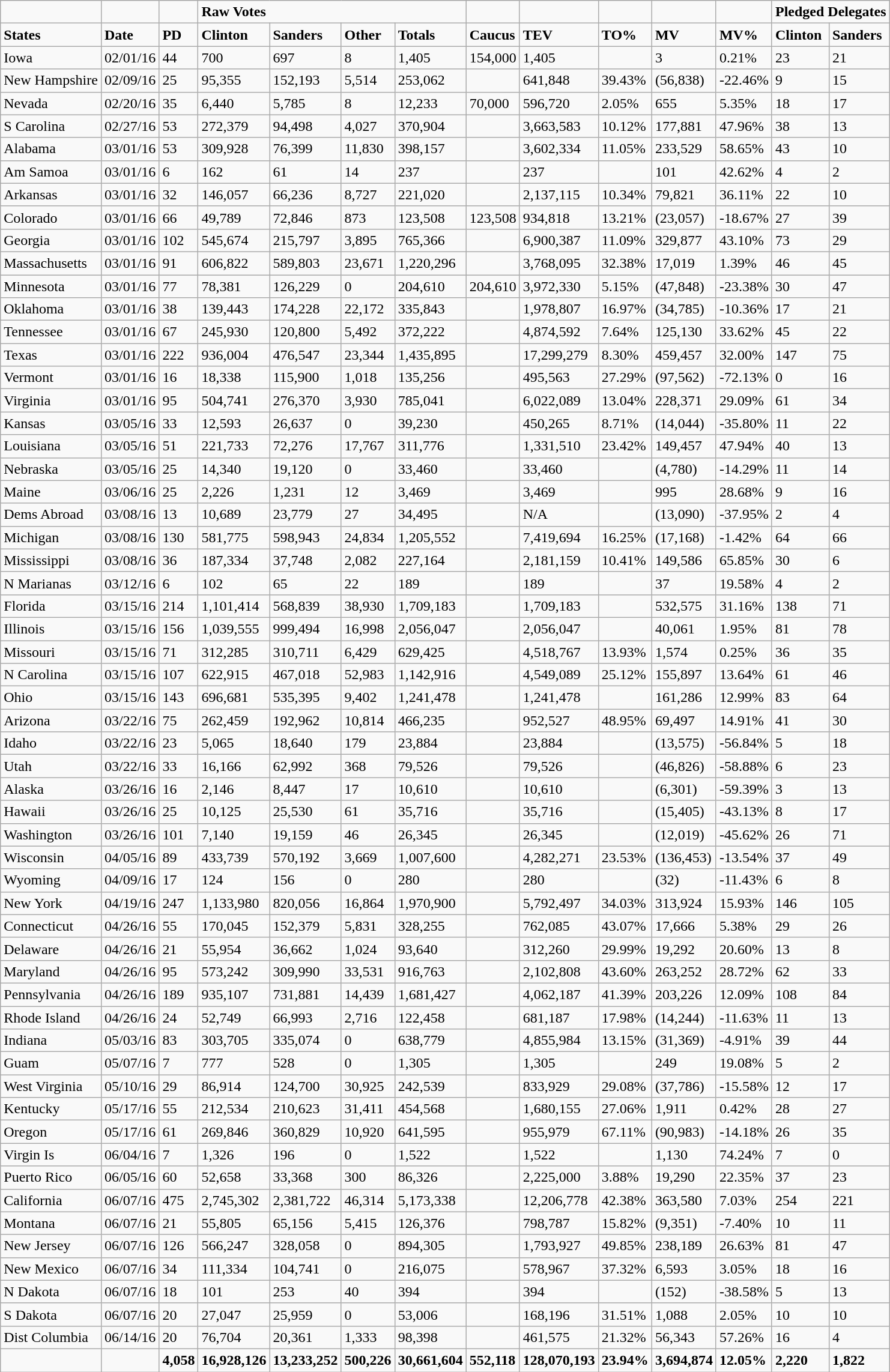<table class="wikitable sortable mw-collapsible mw-collapsed">
<tr>
<td></td>
<td></td>
<td></td>
<td colspan="4"><strong>Raw Votes</strong></td>
<td></td>
<td></td>
<td></td>
<td></td>
<td></td>
<td colspan="2"><strong>Pledged Delegates</strong></td>
</tr>
<tr>
<td><strong>States</strong></td>
<td><strong>Date</strong></td>
<td><strong>PD</strong></td>
<td><strong>Clinton</strong></td>
<td><strong>Sanders</strong></td>
<td><strong>Other</strong></td>
<td><strong>Totals</strong></td>
<td><strong>Caucus</strong></td>
<td><strong>TEV</strong></td>
<td><strong>TO%</strong></td>
<td><strong>MV</strong></td>
<td><strong>MV%</strong></td>
<td><strong>Clinton</strong></td>
<td><strong>Sanders</strong></td>
</tr>
<tr>
<td>Iowa</td>
<td>02/01/16</td>
<td>44</td>
<td>700</td>
<td>697</td>
<td>8</td>
<td>1,405</td>
<td>154,000</td>
<td>1,405</td>
<td></td>
<td>3</td>
<td>0.21%</td>
<td>23</td>
<td>21</td>
</tr>
<tr>
<td>New Hampshire</td>
<td>02/09/16</td>
<td>25</td>
<td>95,355</td>
<td>152,193</td>
<td>5,514</td>
<td>253,062</td>
<td></td>
<td>641,848</td>
<td>39.43%</td>
<td>(56,838)</td>
<td>-22.46%</td>
<td>9</td>
<td>15</td>
</tr>
<tr>
<td>Nevada</td>
<td>02/20/16</td>
<td>35</td>
<td>6,440</td>
<td>5,785</td>
<td>8</td>
<td>12,233</td>
<td>70,000</td>
<td>596,720</td>
<td>2.05%</td>
<td>655</td>
<td>5.35%</td>
<td>18</td>
<td>17</td>
</tr>
<tr>
<td>S Carolina</td>
<td>02/27/16</td>
<td>53</td>
<td>272,379</td>
<td>94,498</td>
<td>4,027</td>
<td>370,904</td>
<td></td>
<td>3,663,583</td>
<td>10.12%</td>
<td>177,881</td>
<td>47.96%</td>
<td>38</td>
<td>13</td>
</tr>
<tr>
<td>Alabama</td>
<td>03/01/16</td>
<td>53</td>
<td>309,928</td>
<td>76,399</td>
<td>11,830</td>
<td>398,157</td>
<td></td>
<td>3,602,334</td>
<td>11.05%</td>
<td>233,529</td>
<td>58.65%</td>
<td>43</td>
<td>10</td>
</tr>
<tr>
<td>Am Samoa</td>
<td>03/01/16</td>
<td>6</td>
<td>162</td>
<td>61</td>
<td>14</td>
<td>237</td>
<td></td>
<td>237</td>
<td></td>
<td>101</td>
<td>42.62%</td>
<td>4</td>
<td>2</td>
</tr>
<tr>
<td>Arkansas</td>
<td>03/01/16</td>
<td>32</td>
<td>146,057</td>
<td>66,236</td>
<td>8,727</td>
<td>221,020</td>
<td></td>
<td>2,137,115</td>
<td>10.34%</td>
<td>79,821</td>
<td>36.11%</td>
<td>22</td>
<td>10</td>
</tr>
<tr>
<td>Colorado</td>
<td>03/01/16</td>
<td>66</td>
<td>49,789</td>
<td>72,846</td>
<td>873</td>
<td>123,508</td>
<td>123,508</td>
<td>934,818</td>
<td>13.21%</td>
<td>(23,057)</td>
<td>-18.67%</td>
<td>27</td>
<td>39</td>
</tr>
<tr>
<td>Georgia</td>
<td>03/01/16</td>
<td>102</td>
<td>545,674</td>
<td>215,797</td>
<td>3,895</td>
<td>765,366</td>
<td></td>
<td>6,900,387</td>
<td>11.09%</td>
<td>329,877</td>
<td>43.10%</td>
<td>73</td>
<td>29</td>
</tr>
<tr>
<td>Massachusetts</td>
<td>03/01/16</td>
<td>91</td>
<td>606,822</td>
<td>589,803</td>
<td>23,671</td>
<td>1,220,296</td>
<td></td>
<td>3,768,095</td>
<td>32.38%</td>
<td>17,019</td>
<td>1.39%</td>
<td>46</td>
<td>45</td>
</tr>
<tr>
<td>Minnesota</td>
<td>03/01/16</td>
<td>77</td>
<td>78,381</td>
<td>126,229</td>
<td>0</td>
<td>204,610</td>
<td>204,610</td>
<td>3,972,330</td>
<td>5.15%</td>
<td>(47,848)</td>
<td>-23.38%</td>
<td>30</td>
<td>47</td>
</tr>
<tr>
<td>Oklahoma</td>
<td>03/01/16</td>
<td>38</td>
<td>139,443</td>
<td>174,228</td>
<td>22,172</td>
<td>335,843</td>
<td></td>
<td>1,978,807</td>
<td>16.97%</td>
<td>(34,785)</td>
<td>-10.36%</td>
<td>17</td>
<td>21</td>
</tr>
<tr>
<td>Tennessee</td>
<td>03/01/16</td>
<td>67</td>
<td>245,930</td>
<td>120,800</td>
<td>5,492</td>
<td>372,222</td>
<td></td>
<td>4,874,592</td>
<td>7.64%</td>
<td>125,130</td>
<td>33.62%</td>
<td>45</td>
<td>22</td>
</tr>
<tr>
<td>Texas</td>
<td>03/01/16</td>
<td>222</td>
<td>936,004</td>
<td>476,547</td>
<td>23,344</td>
<td>1,435,895</td>
<td></td>
<td>17,299,279</td>
<td>8.30%</td>
<td>459,457</td>
<td>32.00%</td>
<td>147</td>
<td>75</td>
</tr>
<tr>
<td>Vermont</td>
<td>03/01/16</td>
<td>16</td>
<td>18,338</td>
<td>115,900</td>
<td>1,018</td>
<td>135,256</td>
<td></td>
<td>495,563</td>
<td>27.29%</td>
<td>(97,562)</td>
<td>-72.13%</td>
<td>0</td>
<td>16</td>
</tr>
<tr>
<td>Virginia</td>
<td>03/01/16</td>
<td>95</td>
<td>504,741</td>
<td>276,370</td>
<td>3,930</td>
<td>785,041</td>
<td></td>
<td>6,022,089</td>
<td>13.04%</td>
<td>228,371</td>
<td>29.09%</td>
<td>61</td>
<td>34</td>
</tr>
<tr>
<td>Kansas</td>
<td>03/05/16</td>
<td>33</td>
<td>12,593</td>
<td>26,637</td>
<td>0</td>
<td>39,230</td>
<td></td>
<td>450,265</td>
<td>8.71%</td>
<td>(14,044)</td>
<td>-35.80%</td>
<td>11</td>
<td>22</td>
</tr>
<tr>
<td>Louisiana</td>
<td>03/05/16</td>
<td>51</td>
<td>221,733</td>
<td>72,276</td>
<td>17,767</td>
<td>311,776</td>
<td></td>
<td>1,331,510</td>
<td>23.42%</td>
<td>149,457</td>
<td>47.94%</td>
<td>40</td>
<td>13</td>
</tr>
<tr>
<td>Nebraska</td>
<td>03/05/16</td>
<td>25</td>
<td>14,340</td>
<td>19,120</td>
<td>0</td>
<td>33,460</td>
<td></td>
<td>33,460</td>
<td></td>
<td>(4,780)</td>
<td>-14.29%</td>
<td>11</td>
<td>14</td>
</tr>
<tr>
<td>Maine</td>
<td>03/06/16</td>
<td>25</td>
<td>2,226</td>
<td>1,231</td>
<td>12</td>
<td>3,469</td>
<td></td>
<td>3,469</td>
<td></td>
<td>995</td>
<td>28.68%</td>
<td>9</td>
<td>16</td>
</tr>
<tr>
<td>Dems Abroad</td>
<td>03/08/16</td>
<td>13</td>
<td>10,689</td>
<td>23,779</td>
<td>27</td>
<td>34,495</td>
<td></td>
<td>N/A</td>
<td></td>
<td>(13,090)</td>
<td>-37.95%</td>
<td>2</td>
<td>4</td>
</tr>
<tr>
<td>Michigan</td>
<td>03/08/16</td>
<td>130</td>
<td>581,775</td>
<td>598,943</td>
<td>24,834</td>
<td>1,205,552</td>
<td></td>
<td>7,419,694</td>
<td>16.25%</td>
<td>(17,168)</td>
<td>-1.42%</td>
<td>64</td>
<td>66</td>
</tr>
<tr>
<td>Mississippi</td>
<td>03/08/16</td>
<td>36</td>
<td>187,334</td>
<td>37,748</td>
<td>2,082</td>
<td>227,164</td>
<td></td>
<td>2,181,159</td>
<td>10.41%</td>
<td>149,586</td>
<td>65.85%</td>
<td>30</td>
<td>6</td>
</tr>
<tr>
<td>N Marianas</td>
<td>03/12/16</td>
<td>6</td>
<td>102</td>
<td>65</td>
<td>22</td>
<td>189</td>
<td></td>
<td>189</td>
<td></td>
<td>37</td>
<td>19.58%</td>
<td>4</td>
<td>2</td>
</tr>
<tr>
<td>Florida</td>
<td>03/15/16</td>
<td>214</td>
<td>1,101,414</td>
<td>568,839</td>
<td>38,930</td>
<td>1,709,183</td>
<td></td>
<td>1,709,183</td>
<td></td>
<td>532,575</td>
<td>31.16%</td>
<td>138</td>
<td>71</td>
</tr>
<tr>
<td>Illinois</td>
<td>03/15/16</td>
<td>156</td>
<td>1,039,555</td>
<td>999,494</td>
<td>16,998</td>
<td>2,056,047</td>
<td></td>
<td>2,056,047</td>
<td></td>
<td>40,061</td>
<td>1.95%</td>
<td>81</td>
<td>78</td>
</tr>
<tr>
<td>Missouri</td>
<td>03/15/16</td>
<td>71</td>
<td>312,285</td>
<td>310,711</td>
<td>6,429</td>
<td>629,425</td>
<td></td>
<td>4,518,767</td>
<td>13.93%</td>
<td>1,574</td>
<td>0.25%</td>
<td>36</td>
<td>35</td>
</tr>
<tr>
<td>N Carolina</td>
<td>03/15/16</td>
<td>107</td>
<td>622,915</td>
<td>467,018</td>
<td>52,983</td>
<td>1,142,916</td>
<td></td>
<td>4,549,089</td>
<td>25.12%</td>
<td>155,897</td>
<td>13.64%</td>
<td>61</td>
<td>46</td>
</tr>
<tr>
<td>Ohio</td>
<td>03/15/16</td>
<td>143</td>
<td>696,681</td>
<td>535,395</td>
<td>9,402</td>
<td>1,241,478</td>
<td></td>
<td>1,241,478</td>
<td></td>
<td>161,286</td>
<td>12.99%</td>
<td>83</td>
<td>64</td>
</tr>
<tr>
<td>Arizona</td>
<td>03/22/16</td>
<td>75</td>
<td>262,459</td>
<td>192,962</td>
<td>10,814</td>
<td>466,235</td>
<td></td>
<td>952,527</td>
<td>48.95%</td>
<td>69,497</td>
<td>14.91%</td>
<td>41</td>
<td>30</td>
</tr>
<tr>
<td>Idaho</td>
<td>03/22/16</td>
<td>23</td>
<td>5,065</td>
<td>18,640</td>
<td>179</td>
<td>23,884</td>
<td></td>
<td>23,884</td>
<td></td>
<td>(13,575)</td>
<td>-56.84%</td>
<td>5</td>
<td>18</td>
</tr>
<tr>
<td>Utah</td>
<td>03/22/16</td>
<td>33</td>
<td>16,166</td>
<td>62,992</td>
<td>368</td>
<td>79,526</td>
<td></td>
<td>79,526</td>
<td></td>
<td>(46,826)</td>
<td>-58.88%</td>
<td>6</td>
<td>23</td>
</tr>
<tr>
<td>Alaska</td>
<td>03/26/16</td>
<td>16</td>
<td>2,146</td>
<td>8,447</td>
<td>17</td>
<td>10,610</td>
<td></td>
<td>10,610</td>
<td></td>
<td>(6,301)</td>
<td>-59.39%</td>
<td>3</td>
<td>13</td>
</tr>
<tr>
<td>Hawaii</td>
<td>03/26/16</td>
<td>25</td>
<td>10,125</td>
<td>25,530</td>
<td>61</td>
<td>35,716</td>
<td></td>
<td>35,716</td>
<td></td>
<td>(15,405)</td>
<td>-43.13%</td>
<td>8</td>
<td>17</td>
</tr>
<tr>
<td>Washington</td>
<td>03/26/16</td>
<td>101</td>
<td>7,140</td>
<td>19,159</td>
<td>46</td>
<td>26,345</td>
<td></td>
<td>26,345</td>
<td></td>
<td>(12,019)</td>
<td>-45.62%</td>
<td>26</td>
<td>71</td>
</tr>
<tr>
<td>Wisconsin</td>
<td>04/05/16</td>
<td>89</td>
<td>433,739</td>
<td>570,192</td>
<td>3,669</td>
<td>1,007,600</td>
<td></td>
<td>4,282,271</td>
<td>23.53%</td>
<td>(136,453)</td>
<td>-13.54%</td>
<td>37</td>
<td>49</td>
</tr>
<tr>
<td>Wyoming</td>
<td>04/09/16</td>
<td>17</td>
<td>124</td>
<td>156</td>
<td>0</td>
<td>280</td>
<td></td>
<td>280</td>
<td></td>
<td>(32)</td>
<td>-11.43%</td>
<td>6</td>
<td>8</td>
</tr>
<tr>
<td>New York</td>
<td>04/19/16</td>
<td>247</td>
<td>1,133,980</td>
<td>820,056</td>
<td>16,864</td>
<td>1,970,900</td>
<td></td>
<td>5,792,497</td>
<td>34.03%</td>
<td>313,924</td>
<td>15.93%</td>
<td>146</td>
<td>105</td>
</tr>
<tr>
<td>Connecticut</td>
<td>04/26/16</td>
<td>55</td>
<td>170,045</td>
<td>152,379</td>
<td>5,831</td>
<td>328,255</td>
<td></td>
<td>762,085</td>
<td>43.07%</td>
<td>17,666</td>
<td>5.38%</td>
<td>29</td>
<td>26</td>
</tr>
<tr>
<td>Delaware</td>
<td>04/26/16</td>
<td>21</td>
<td>55,954</td>
<td>36,662</td>
<td>1,024</td>
<td>93,640</td>
<td></td>
<td>312,260</td>
<td>29.99%</td>
<td>19,292</td>
<td>20.60%</td>
<td>13</td>
<td>8</td>
</tr>
<tr>
<td>Maryland</td>
<td>04/26/16</td>
<td>95</td>
<td>573,242</td>
<td>309,990</td>
<td>33,531</td>
<td>916,763</td>
<td></td>
<td>2,102,808</td>
<td>43.60%</td>
<td>263,252</td>
<td>28.72%</td>
<td>62</td>
<td>33</td>
</tr>
<tr>
<td>Pennsylvania</td>
<td>04/26/16</td>
<td>189</td>
<td>935,107</td>
<td>731,881</td>
<td>14,439</td>
<td>1,681,427</td>
<td></td>
<td>4,062,187</td>
<td>41.39%</td>
<td>203,226</td>
<td>12.09%</td>
<td>108</td>
<td>84</td>
</tr>
<tr>
<td>Rhode Island</td>
<td>04/26/16</td>
<td>24</td>
<td>52,749</td>
<td>66,993</td>
<td>2,716</td>
<td>122,458</td>
<td></td>
<td>681,187</td>
<td>17.98%</td>
<td>(14,244)</td>
<td>-11.63%</td>
<td>11</td>
<td>13</td>
</tr>
<tr>
<td>Indiana</td>
<td>05/03/16</td>
<td>83</td>
<td>303,705</td>
<td>335,074</td>
<td>0</td>
<td>638,779</td>
<td></td>
<td>4,855,984</td>
<td>13.15%</td>
<td>(31,369)</td>
<td>-4.91%</td>
<td>39</td>
<td>44</td>
</tr>
<tr>
<td>Guam</td>
<td>05/07/16</td>
<td>7</td>
<td>777</td>
<td>528</td>
<td>0</td>
<td>1,305</td>
<td></td>
<td>1,305</td>
<td></td>
<td>249</td>
<td>19.08%</td>
<td>5</td>
<td>2</td>
</tr>
<tr>
<td>West Virginia</td>
<td>05/10/16</td>
<td>29</td>
<td>86,914</td>
<td>124,700</td>
<td>30,925</td>
<td>242,539</td>
<td></td>
<td>833,929</td>
<td>29.08%</td>
<td>(37,786)</td>
<td>-15.58%</td>
<td>12</td>
<td>17</td>
</tr>
<tr>
<td>Kentucky</td>
<td>05/17/16</td>
<td>55</td>
<td>212,534</td>
<td>210,623</td>
<td>31,411</td>
<td>454,568</td>
<td></td>
<td>1,680,155</td>
<td>27.06%</td>
<td>1,911</td>
<td>0.42%</td>
<td>28</td>
<td>27</td>
</tr>
<tr>
<td>Oregon</td>
<td>05/17/16</td>
<td>61</td>
<td>269,846</td>
<td>360,829</td>
<td>10,920</td>
<td>641,595</td>
<td></td>
<td>955,979</td>
<td>67.11%</td>
<td>(90,983)</td>
<td>-14.18%</td>
<td>26</td>
<td>35</td>
</tr>
<tr>
<td>Virgin Is</td>
<td>06/04/16</td>
<td>7</td>
<td>1,326</td>
<td>196</td>
<td>0</td>
<td>1,522</td>
<td></td>
<td>1,522</td>
<td></td>
<td>1,130</td>
<td>74.24%</td>
<td>7</td>
<td>0</td>
</tr>
<tr>
<td>Puerto Rico</td>
<td>06/05/16</td>
<td>60</td>
<td>52,658</td>
<td>33,368</td>
<td>300</td>
<td>86,326</td>
<td></td>
<td>2,225,000</td>
<td>3.88%</td>
<td>19,290</td>
<td>22.35%</td>
<td>37</td>
<td>23</td>
</tr>
<tr>
<td>California</td>
<td>06/07/16</td>
<td>475</td>
<td>2,745,302</td>
<td>2,381,722</td>
<td>46,314</td>
<td>5,173,338</td>
<td></td>
<td>12,206,778</td>
<td>42.38%</td>
<td>363,580</td>
<td>7.03%</td>
<td>254</td>
<td>221</td>
</tr>
<tr>
<td>Montana</td>
<td>06/07/16</td>
<td>21</td>
<td>55,805</td>
<td>65,156</td>
<td>5,415</td>
<td>126,376</td>
<td></td>
<td>798,787</td>
<td>15.82%</td>
<td>(9,351)</td>
<td>-7.40%</td>
<td>10</td>
<td>11</td>
</tr>
<tr>
<td>New Jersey</td>
<td>06/07/16</td>
<td>126</td>
<td>566,247</td>
<td>328,058</td>
<td>0</td>
<td>894,305</td>
<td></td>
<td>1,793,927</td>
<td>49.85%</td>
<td>238,189</td>
<td>26.63%</td>
<td>81</td>
<td>47</td>
</tr>
<tr>
<td>New Mexico</td>
<td>06/07/16</td>
<td>34</td>
<td>111,334</td>
<td>104,741</td>
<td>0</td>
<td>216,075</td>
<td></td>
<td>578,967</td>
<td>37.32%</td>
<td>6,593</td>
<td>3.05%</td>
<td>18</td>
<td>16</td>
</tr>
<tr>
<td>N Dakota</td>
<td>06/07/16</td>
<td>18</td>
<td>101</td>
<td>253</td>
<td>40</td>
<td>394</td>
<td></td>
<td>394</td>
<td></td>
<td>(152)</td>
<td>-38.58%</td>
<td>5</td>
<td>13</td>
</tr>
<tr>
<td>S Dakota</td>
<td>06/07/16</td>
<td>20</td>
<td>27,047</td>
<td>25,959</td>
<td>0</td>
<td>53,006</td>
<td></td>
<td>168,196</td>
<td>31.51%</td>
<td>1,088</td>
<td>2.05%</td>
<td>10</td>
<td>10</td>
</tr>
<tr>
<td>Dist Columbia</td>
<td>06/14/16</td>
<td>20</td>
<td>76,704</td>
<td>20,361</td>
<td>1,333</td>
<td>98,398</td>
<td></td>
<td>461,575</td>
<td>21.32%</td>
<td>56,343</td>
<td>57.26%</td>
<td>16</td>
<td>4</td>
</tr>
<tr>
<td></td>
<td></td>
<td><strong>4,058</strong></td>
<td><strong>16,928,126</strong></td>
<td><strong>13,233,252</strong></td>
<td><strong>500,226</strong></td>
<td><strong>30,661,604</strong></td>
<td><strong>552,118</strong></td>
<td><strong>128,070,193</strong></td>
<td><strong>23.94%</strong></td>
<td><strong>3,694,874</strong></td>
<td><strong>12.05%</strong></td>
<td><strong>2,220</strong></td>
<td><strong>1,822</strong></td>
</tr>
</table>
